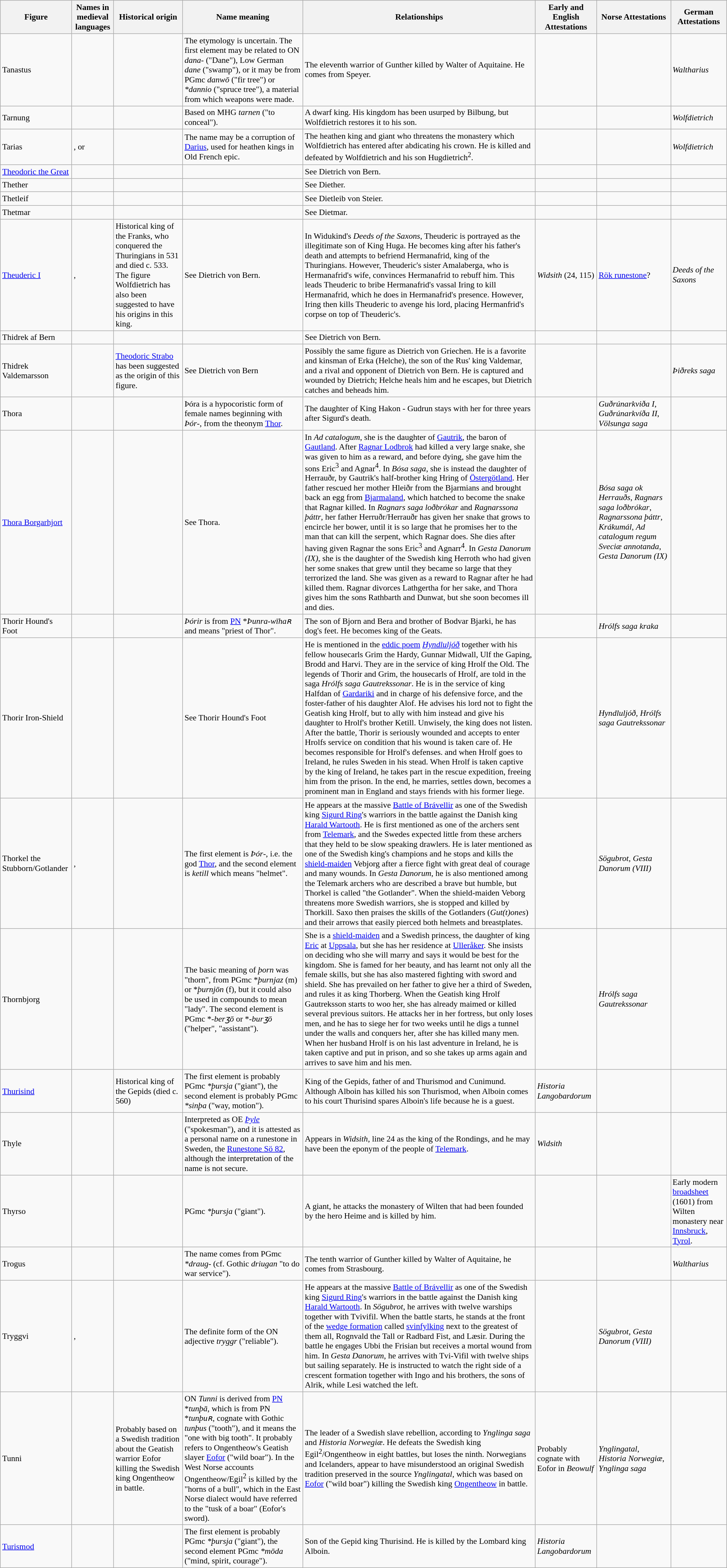<table class="wikitable sortable" style="font-size: 90%; width: 100%">
<tr>
<th>Figure</th>
<th>Names in medieval languages</th>
<th>Historical origin</th>
<th>Name meaning</th>
<th>Relationships</th>
<th>Early and English Attestations</th>
<th>Norse Attestations</th>
<th>German Attestations</th>
</tr>
<tr>
<td>Tanastus</td>
<td></td>
<td></td>
<td>The etymology is uncertain. The first element may be related to ON <em>dana-</em> ("Dane"), Low German <em>dane</em> ("swamp"), or it may be from PGmc <em>danwō</em> ("fir tree") or <em>*dannio</em> ("spruce tree"), a material from which weapons were made.</td>
<td>The eleventh warrior of Gunther killed by Walter of Aquitaine. He comes from Speyer.</td>
<td></td>
<td></td>
<td><em>Waltharius</em></td>
</tr>
<tr>
<td>Tarnung</td>
<td></td>
<td></td>
<td>Based on MHG <em>tarnen</em> ("to conceal").</td>
<td>A dwarf king. His kingdom has been usurped by Bilbung, but Wolfdietrich restores it to his son.</td>
<td></td>
<td></td>
<td><em>Wolfdietrich</em></td>
</tr>
<tr>
<td>Tarias</td>
<td>, or </td>
<td></td>
<td>The name may be a corruption of <a href='#'>Darius</a>, used for heathen kings in Old French epic.</td>
<td>The heathen king and giant who threatens the monastery which Wolfdietrich has entered after abdicating his crown. He is killed and defeated by Wolfdietrich and his son Hugdietrich<sup>2</sup>.</td>
<td></td>
<td></td>
<td><em>Wolfdietrich</em></td>
</tr>
<tr>
<td><a href='#'>Theodoric the Great</a></td>
<td></td>
<td></td>
<td></td>
<td>See Dietrich von Bern.</td>
<td></td>
<td></td>
<td></td>
</tr>
<tr>
<td>Thether</td>
<td></td>
<td></td>
<td></td>
<td>See Diether.</td>
<td></td>
<td></td>
<td></td>
</tr>
<tr>
<td>Thetleif</td>
<td></td>
<td></td>
<td></td>
<td>See Dietleib von Steier.</td>
<td></td>
<td></td>
<td></td>
</tr>
<tr>
<td>Thetmar</td>
<td></td>
<td></td>
<td></td>
<td>See Dietmar.</td>
<td></td>
<td></td>
<td></td>
</tr>
<tr>
<td><a href='#'>Theuderic I</a></td>
<td>, </td>
<td>Historical king of the Franks, who conquered the Thuringians in 531 and died c. 533. The figure Wolfdietrich has also been suggested to have his origins in this king.</td>
<td>See Dietrich von Bern.</td>
<td>In Widukind's <em>Deeds of the Saxons</em>, Theuderic is portrayed as the illegitimate son of King Huga. He becomes king after his father's death and attempts to befriend Hermanafrid, king of the Thuringians. However, Theuderic's sister Amalaberga, who is Hermanafrid's wife, convinces Hermanafrid to rebuff him. This leads Theuderic to bribe Hermanafrid's vassal Iring to kill Hermanafrid, which he does in Hermanafrid's presence. However, Iring then kills Theuderic to avenge his lord, placing Hermanfrid's corpse on top of Theuderic's.</td>
<td><em>Widsith</em> (24, 115)</td>
<td><a href='#'>Rök runestone</a>?</td>
<td><em>Deeds of the Saxons</em></td>
</tr>
<tr>
<td>Thidrek af Bern</td>
<td></td>
<td></td>
<td></td>
<td>See Dietrich von Bern.</td>
<td></td>
<td></td>
<td></td>
</tr>
<tr>
<td>Thidrek Valdemarsson</td>
<td></td>
<td><a href='#'>Theodoric Strabo</a> has been suggested as the origin of this figure.</td>
<td>See Dietrich von Bern</td>
<td>Possibly the same figure as Dietrich von Griechen. He is a favorite and kinsman of Erka (Helche), the son of the Rus' king Valdemar, and a rival and opponent of Dietrich von Bern. He is captured and wounded by Dietrich; Helche heals him and he escapes, but Dietrich catches and beheads him.</td>
<td></td>
<td></td>
<td><em>Þiðreks saga</em></td>
</tr>
<tr>
<td>Thora</td>
<td></td>
<td></td>
<td>Þóra is a hypocoristic form of female names beginning with <em>Þór</em>-, from the theonym <a href='#'>Thor</a>.</td>
<td>The daughter of King Hakon - Gudrun stays with her for three years after Sigurd's death.</td>
<td></td>
<td><em>Guðrúnarkviða I</em>, <em>Guðrúnarkvíða II</em>, <em>Völsunga saga</em></td>
<td></td>
</tr>
<tr>
<td><a href='#'>Thora Borgarhjort</a></td>
<td></td>
<td></td>
<td>See Thora.</td>
<td>In <em>Ad catalogum</em>, she is the daughter of <a href='#'>Gautrik</a>, the baron of <a href='#'>Gautland</a>. After <a href='#'>Ragnar Lodbrok</a> had killed a very large snake, she was given to him as a reward, and before dying, she gave him the sons Eric<sup>3</sup> and Agnar<sup>4</sup>. In <em>Bósa saga</em>, she is instead the daughter of Herrauðr, by Gautrik's half-brother king Hring of <a href='#'>Östergötland</a>. Her father rescued her mother Hleiðr from the Bjarmians and brought back an egg from <a href='#'>Bjarmaland</a>, which hatched to become the snake that Ragnar killed. In <em>Ragnars saga loðbrókar</em> and <em>Ragnarssona þáttr</em>, her father Herruðr/Herrauðr has given her snake that grows to encircle her bower, until it is so large that he promises her to the man that can kill the serpent, which Ragnar does. She dies after having given Ragnar the sons Eric<sup>3</sup> and Agnarr<sup>4</sup>. In <em>Gesta Danorum (IX)</em>, she is the daughter of the Swedish king Herroth who had given her some snakes that grew until they became so large that they terrorized the land. She was given as a reward to Ragnar after he had killed them. Ragnar divorces Lathgertha for her sake, and Thora gives him the sons Rathbarth and Dunwat, but she soon becomes ill and dies.</td>
<td></td>
<td><em>Bósa saga ok Herrauðs</em>, <em>Ragnars saga loðbrókar</em>, <em>Ragnarssona þáttr</em>, <em>Krákumál</em>, <em>Ad catalogum regum Sveciæ annotanda</em>, <em>Gesta Danorum (IX)</em></td>
<td></td>
</tr>
<tr>
<td>Thorir Hound's Foot</td>
<td></td>
<td></td>
<td><em>Þórir</em> is from <a href='#'>PN</a> *<em>Þunra-wīhaʀ</em> and means "priest of Thor".</td>
<td>The son of Bjorn and Bera and brother of Bodvar Bjarki, he has dog's feet. He becomes king of the Geats.</td>
<td></td>
<td><em>Hrólfs saga kraka</em></td>
<td></td>
</tr>
<tr>
<td>Thorir Iron-Shield</td>
<td></td>
<td></td>
<td>See Thorir Hound's Foot</td>
<td>He is mentioned in the <a href='#'>eddic poem</a> <em><a href='#'>Hyndluljóð</a></em> together with his fellow housecarls Grim the Hardy, Gunnar Midwall, Ulf the Gaping, Brodd and Harvi. They are in the service of king Hrolf the Old. The legends of Thorir and Grim, the housecarls of Hrolf, are told in the saga <em>Hrólfs saga Gautrekssonar</em>. He is in the service of king Halfdan of <a href='#'>Gardariki</a> and in charge of his defensive force, and the foster-father of his daughter Alof.  He advises his lord not to fight the Geatish king Hrolf, but to ally with him instead and give his daughter to Hrolf's brother Ketill. Unwisely, the king does not listen. After the battle, Thorir is seriously wounded and accepts to enter Hrolfs service on condition that his wound is taken care of. He becomes responsible for Hrolf's defenses. and when Hrolf goes to Ireland, he rules Sweden in his stead. When Hrolf is taken captive by the king of Ireland, he takes part in the rescue expedition, freeing him from the prison. In the end, he marries, settles down, becomes a prominent man in England and stays friends with his former liege.</td>
<td></td>
<td><em>Hyndluljóð</em>, <em>Hrólfs saga Gautrekssonar</em></td>
<td></td>
</tr>
<tr>
<td>Thorkel the Stubborn/Gotlander</td>
<td>, </td>
<td></td>
<td>The first element is <em>Þór</em>-, i.e. the god <a href='#'>Thor</a>, and the second element is <em>ketill</em> which means "helmet".</td>
<td>He appears at the massive <a href='#'>Battle of Brávellir</a> as one of the Swedish king <a href='#'>Sigurd Ring</a>'s warriors in the battle against the Danish king <a href='#'>Harald Wartooth</a>. He is first mentioned as one of the archers sent from <a href='#'>Telemark</a>, and the Swedes expected little from these archers that they held to be slow speaking drawlers. He is later mentioned as one of the Swedish king's champions and he stops and kills the <a href='#'>shield-maiden</a> Vebjorg after a fierce fight with great deal of courage and many wounds. In <em>Gesta Danorum</em>, he is also mentioned among the Telemark archers who are described a brave but humble, but Thorkel is called "the Gotlander". When the shield-maiden Veborg threatens more Swedish warriors, she is stopped and killed by Thorkill. Saxo then praises the skills of the Gotlanders (<em>Gut(t)ones</em>) and their arrows that easily pierced both helmets and breastplates.</td>
<td></td>
<td><em>Sögubrot</em>, <em>Gesta Danorum (VIII)</em></td>
<td></td>
</tr>
<tr>
<td>Thornbjorg</td>
<td></td>
<td></td>
<td>The basic meaning of <em>þorn</em> was "thorn", from PGmc *<em>þurnjaz</em> (m) or *<em>þurnjōn</em> (f), but it could also be used in compounds to mean "lady". The second element is PGmc *-<em>berʒō</em> or *-<em>burʒō</em> ("helper", "assistant").</td>
<td>She is a <a href='#'>shield-maiden</a> and a Swedish princess, the daughter of king <a href='#'>Eric</a> at <a href='#'>Uppsala</a>, but she has her residence at <a href='#'>Ulleråker</a>. She insists on deciding who she will marry and says it would be best for the kingdom. She is famed for her beauty, and has learnt not only all the female skills, but she has also mastered fighting with sword and shield. She has prevailed on her father to give her a third of Sweden, and rules it as king Thorberg. When the Geatish king Hrolf Gautreksson starts to woo her, she has already maimed or killed several previous suitors. He attacks her in her fortress, but only loses men, and he has to siege her for two weeks until he digs a tunnel under the walls and conquers her, after she has killed many men. When her husband Hrolf is on his last adventure in Ireland, he is taken captive and put in prison, and so she takes up arms again and arrives to save him and his men.</td>
<td></td>
<td><em>Hrólfs saga Gautrekssonar</em></td>
<td></td>
</tr>
<tr>
<td><a href='#'>Thurisind</a></td>
<td></td>
<td>Historical king of the Gepids (died c. 560)</td>
<td>The first element is probably PGmc <em>*þursja</em> ("giant"), the second element is probably PGmc <em>*sinþa</em> ("way, motion").</td>
<td>King of the Gepids, father of and Thurismod and Cunimund. Although Alboin has killed his son Thurismod, when Alboin comes to his court Thurisind spares Alboin's life because he is a guest.</td>
<td><em>Historia Langobardorum</em></td>
<td></td>
<td></td>
</tr>
<tr>
<td>Thyle</td>
<td></td>
<td></td>
<td>Interpreted as OE <em><a href='#'>Þyle</a></em> ("spokesman"), and it is attested as a personal name on a runestone in Sweden, the <a href='#'>Runestone Sö 82</a>, although the interpretation of the name is not secure.</td>
<td>Appears in <em>Widsith</em>, line 24 as the king of the Rondings, and he may have been the eponym of the people of <a href='#'>Telemark</a>.</td>
<td><em>Widsith</em></td>
<td></td>
<td></td>
</tr>
<tr>
<td>Thyrso</td>
<td></td>
<td></td>
<td>PGmc <em>*þursja</em> ("giant").</td>
<td>A giant, he attacks the monastery of Wilten that had been founded by the hero Heime and is killed by him.</td>
<td></td>
<td></td>
<td>Early modern <a href='#'>broadsheet</a> (1601) from Wilten monastery near <a href='#'>Innsbruck</a>, <a href='#'>Tyrol</a>.</td>
</tr>
<tr>
<td>Trogus</td>
<td></td>
<td></td>
<td>The name comes from PGmc <em>*draug-</em> (cf. Gothic <em>driugan</em> "to do war service").</td>
<td>The tenth warrior of Gunther killed by Walter of Aquitaine, he comes from Strasbourg.</td>
<td></td>
<td></td>
<td><em>Waltharius</em></td>
</tr>
<tr>
<td>Tryggvi</td>
<td>, </td>
<td></td>
<td>The definite form of the ON adjective <em>tryggr</em> ("reliable").</td>
<td>He appears at the massive <a href='#'>Battle of Brávellir</a> as one of the Swedish king <a href='#'>Sigurd Ring</a>'s warriors in the battle against the Danish king <a href='#'>Harald Wartooth</a>. In <em>Sögubrot</em>, he arrives with twelve warships together with Tvivifil. When the battle starts, he stands at the front of the <a href='#'>wedge formation</a> called <a href='#'>svinfylking</a> next to the greatest of them all, Rognvald the Tall or Radbard Fist, and Læsir. During the battle he engages Ubbi the Frisian but receives a mortal wound from him. In <em>Gesta Danorum</em>, he arrives with Tvi-Vifil with twelve ships but sailing separately. He is instructed to watch the right side of a crescent formation together with Ingo and his brothers, the sons of Alrik, while Lesi watched the left.</td>
<td></td>
<td><em>Sögubrot</em>, <em>Gesta Danorum (VIII)</em></td>
<td></td>
</tr>
<tr>
<td>Tunni</td>
<td></td>
<td>Probably based on a Swedish tradition about the Geatish warrior Eofor killing the Swedish king Ongentheow in battle.</td>
<td>ON <em>Tunni</em> is derived from <a href='#'>PN</a> *<em>tunþā</em>, which is from PN *<em>tunþuʀ</em>, cognate with Gothic <em>tunþus</em> ("tooth"), and it means the "one with big tooth". It probably refers to Ongentheow's Geatish slayer <a href='#'>Eofor</a> ("wild boar"). In the West Norse accounts Ongentheow/Egil<sup>2</sup> is killed by the "horns of a bull", which in the East Norse dialect would have referred to the "tusk of a boar" (Eofor's sword).</td>
<td>The leader of a Swedish slave rebellion, according to <em>Ynglinga saga</em> and <em>Historia Norwegiæ</em>. He defeats the Swedish king Egil<sup>2</sup>/Ongentheow in eight battles, but loses the ninth. Norwegians and Icelanders, appear to have misunderstood an original Swedish tradition preserved in the source <em>Ynglingatal</em>, which was based on <a href='#'>Eofor</a> ("wild boar") killing the Swedish king <a href='#'>Ongentheow</a> in battle.</td>
<td>Probably cognate with Eofor in <em>Beowulf</em></td>
<td><em>Ynglingatal</em>, <em>Historia Norwegiæ</em>, <em>Ynglinga saga</em></td>
<td></td>
</tr>
<tr>
<td><a href='#'>Turismod</a></td>
<td></td>
<td></td>
<td>The first element is probably PGmc <em>*þursja</em> ("giant"), the second element PGmc <em>*mōda</em> ("mind, spirit, courage").</td>
<td>Son of the Gepid king Thurisind. He is killed by the Lombard king Alboin.</td>
<td><em>Historia Langobardorum</em></td>
<td></td>
<td></td>
</tr>
</table>
